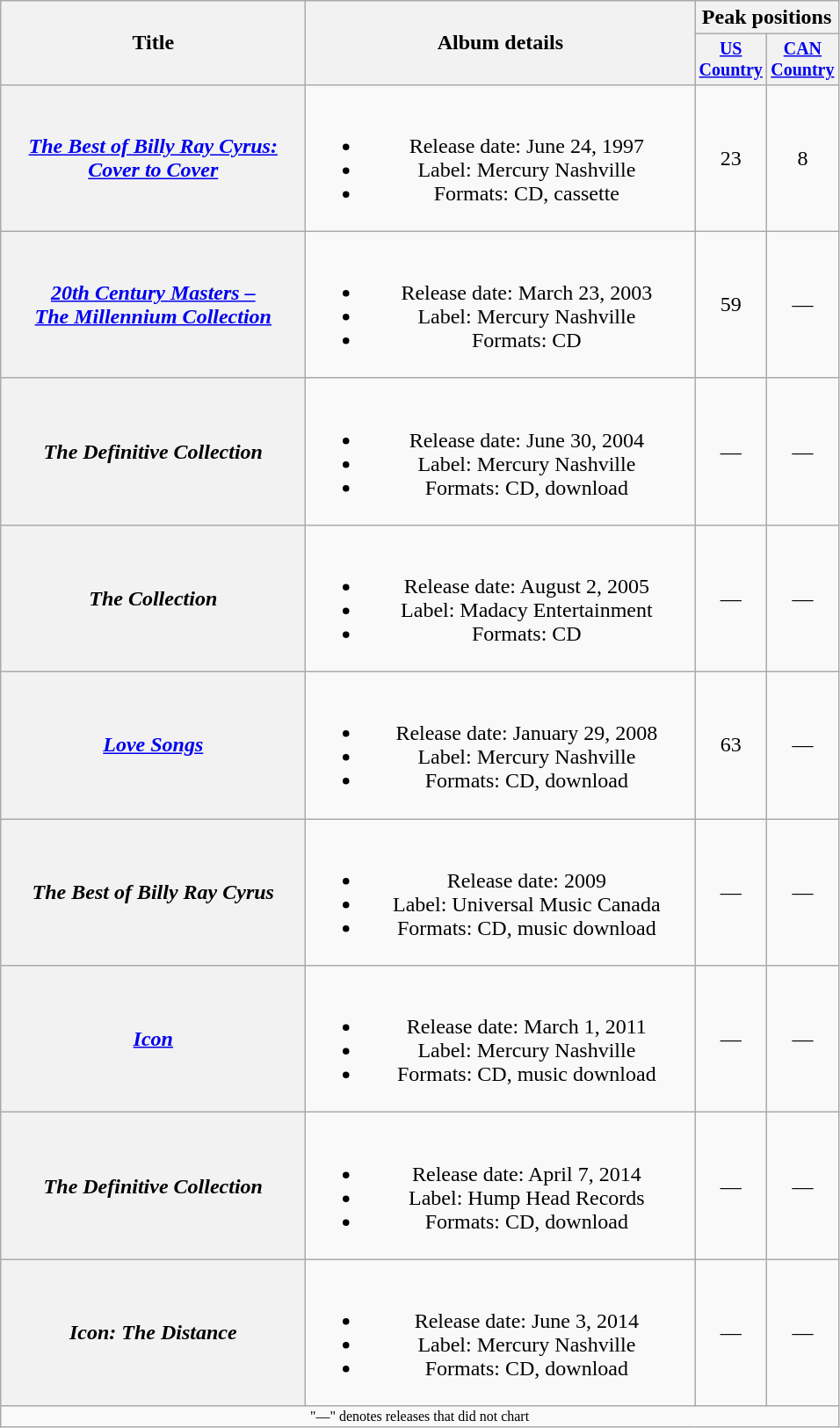<table class="wikitable plainrowheaders" style="text-align:center;">
<tr>
<th rowspan="2" style="width:14em;">Title</th>
<th rowspan="2" style="width:18em;">Album details</th>
<th colspan="2">Peak positions</th>
</tr>
<tr style="font-size:smaller;">
<th style="width:45px;"><a href='#'>US Country</a><br></th>
<th style="width:45px;"><a href='#'>CAN Country</a><br></th>
</tr>
<tr>
<th scope="row"><em><a href='#'>The Best of Billy Ray Cyrus:<br>Cover to Cover</a></em></th>
<td><br><ul><li>Release date: June 24, 1997</li><li>Label: Mercury Nashville</li><li>Formats: CD, cassette</li></ul></td>
<td>23</td>
<td>8</td>
</tr>
<tr>
<th scope="row"><em><a href='#'>20th Century Masters –<br>The Millennium Collection</a></em></th>
<td><br><ul><li>Release date: March 23, 2003</li><li>Label: Mercury Nashville</li><li>Formats: CD</li></ul></td>
<td>59</td>
<td>—</td>
</tr>
<tr>
<th scope="row"><em>The Definitive Collection</em></th>
<td><br><ul><li>Release date: June 30, 2004</li><li>Label: Mercury Nashville</li><li>Formats: CD, download</li></ul></td>
<td>—</td>
<td>—</td>
</tr>
<tr>
<th scope="row"><em>The Collection</em></th>
<td><br><ul><li>Release date: August 2, 2005</li><li>Label: Madacy Entertainment</li><li>Formats: CD</li></ul></td>
<td>—</td>
<td>—</td>
</tr>
<tr>
<th scope="row"><em><a href='#'>Love Songs</a></em></th>
<td><br><ul><li>Release date: January 29, 2008</li><li>Label: Mercury Nashville</li><li>Formats: CD, download</li></ul></td>
<td>63</td>
<td>—</td>
</tr>
<tr>
<th scope="row"><em>The Best of Billy Ray Cyrus</em></th>
<td><br><ul><li>Release date: 2009</li><li>Label: Universal Music Canada</li><li>Formats: CD, music download</li></ul></td>
<td>—</td>
<td>—</td>
</tr>
<tr>
<th scope="row"><em><a href='#'>Icon</a></em></th>
<td><br><ul><li>Release date: March 1, 2011</li><li>Label: Mercury Nashville</li><li>Formats: CD, music download</li></ul></td>
<td>—</td>
<td>—</td>
</tr>
<tr>
<th scope="row"><em>The Definitive Collection</em></th>
<td><br><ul><li>Release date: April 7, 2014</li><li>Label: Hump Head Records</li><li>Formats: CD, download</li></ul></td>
<td>—</td>
<td>—</td>
</tr>
<tr>
<th scope="row"><em>Icon: The Distance</em></th>
<td><br><ul><li>Release date: June 3, 2014</li><li>Label: Mercury Nashville</li><li>Formats: CD, download</li></ul></td>
<td>—</td>
<td>—</td>
</tr>
<tr>
<td colspan="10" style="font-size:8pt">"—" denotes releases that did not chart</td>
</tr>
</table>
